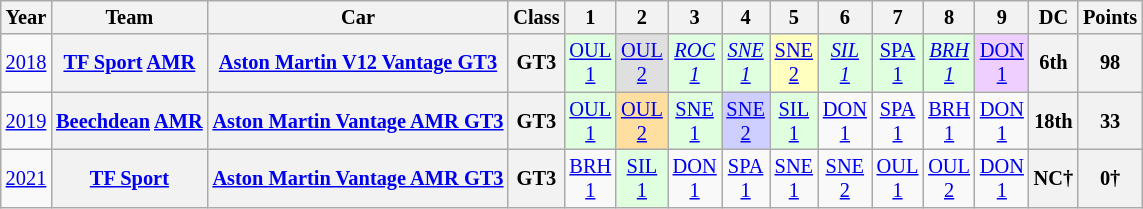<table class="wikitable" style="text-align:center; font-size:85%">
<tr>
<th>Year</th>
<th>Team</th>
<th>Car</th>
<th>Class</th>
<th>1</th>
<th>2</th>
<th>3</th>
<th>4</th>
<th>5</th>
<th>6</th>
<th>7</th>
<th>8</th>
<th>9</th>
<th>DC</th>
<th>Points</th>
</tr>
<tr>
<td><a href='#'>2018</a></td>
<th nowrap><a href='#'>TF Sport</a> <a href='#'>AMR</a></th>
<th nowrap><a href='#'>Aston Martin V12 Vantage GT3</a></th>
<th>GT3</th>
<td style="background:#DFFFDF;"><a href='#'>OUL<br>1</a><br></td>
<td style="background:#DFDFDF;"><a href='#'>OUL<br>2</a><br></td>
<td style="background:#DFFFDF;"><em><a href='#'>ROC<br>1</a></em><br></td>
<td style="background:#DFFFDF;"><em><a href='#'>SNE<br>1</a></em><br></td>
<td style="background:#FFFFBF;"><a href='#'>SNE<br>2</a><br></td>
<td style="background:#DFFFDF;"><em><a href='#'>SIL<br>1</a></em><br></td>
<td style="background:#DFFFDF;"><a href='#'>SPA<br>1</a><br></td>
<td style="background:#DFFFDF;"><em><a href='#'>BRH<br>1</a></em><br></td>
<td style="background:#EFCFFF;"><a href='#'>DON<br>1</a><br></td>
<th>6th</th>
<th>98</th>
</tr>
<tr>
<td><a href='#'>2019</a></td>
<th nowrap><a href='#'>Beechdean</a> <a href='#'>AMR</a></th>
<th nowrap><a href='#'>Aston Martin Vantage AMR GT3</a></th>
<th>GT3</th>
<td style="background:#DFFFDF;"><a href='#'>OUL<br>1</a><br></td>
<td style="background:#FFDF9F;"><a href='#'>OUL<br>2</a><br></td>
<td style="background:#DFFFDF;"><a href='#'>SNE<br>1</a><br></td>
<td style="background:#CFCFFF;"><a href='#'>SNE<br>2</a><br></td>
<td style="background:#DFFFDF;"><a href='#'>SIL<br>1</a><br></td>
<td><a href='#'>DON<br>1</a></td>
<td><a href='#'>SPA<br>1</a></td>
<td><a href='#'>BRH<br>1</a></td>
<td><a href='#'>DON<br>1</a></td>
<th>18th</th>
<th>33</th>
</tr>
<tr>
<td><a href='#'>2021</a></td>
<th nowrap><a href='#'>TF Sport</a></th>
<th nowrap><a href='#'>Aston Martin Vantage AMR GT3</a></th>
<th>GT3</th>
<td><a href='#'>BRH<br>1</a></td>
<td style="background:#DFFFDF;"><a href='#'>SIL<br>1</a><br></td>
<td><a href='#'>DON<br>1</a></td>
<td><a href='#'>SPA<br>1</a></td>
<td><a href='#'>SNE<br>1</a></td>
<td><a href='#'>SNE<br>2</a></td>
<td><a href='#'>OUL<br>1</a></td>
<td><a href='#'>OUL<br>2</a></td>
<td><a href='#'>DON<br>1</a></td>
<th>NC†</th>
<th>0†</th>
</tr>
</table>
